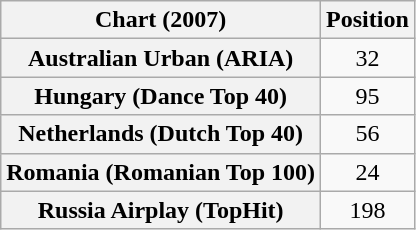<table class="wikitable sortable plainrowheaders" style="text-align:center">
<tr>
<th scope="col">Chart (2007)</th>
<th scope="col">Position</th>
</tr>
<tr>
<th scope="row">Australian Urban (ARIA)</th>
<td>32</td>
</tr>
<tr>
<th scope="row">Hungary (Dance Top 40)</th>
<td>95</td>
</tr>
<tr>
<th scope="row">Netherlands (Dutch Top 40)</th>
<td>56</td>
</tr>
<tr>
<th scope="row">Romania (Romanian Top 100)</th>
<td>24</td>
</tr>
<tr>
<th scope="row">Russia Airplay (TopHit)</th>
<td>198</td>
</tr>
</table>
